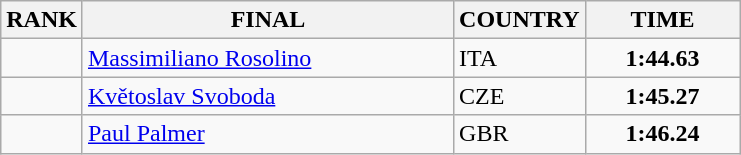<table class="wikitable">
<tr>
<th>RANK</th>
<th align="left" style="width: 15em">FINAL</th>
<th>COUNTRY</th>
<th style="width: 6em">TIME</th>
</tr>
<tr>
<td align="center"></td>
<td><a href='#'>Massimiliano Rosolino</a></td>
<td> ITA</td>
<td align="center"><strong>1:44.63</strong></td>
</tr>
<tr>
<td align="center"></td>
<td><a href='#'>Květoslav Svoboda</a></td>
<td> CZE</td>
<td align="center"><strong>1:45.27</strong></td>
</tr>
<tr>
<td align="center"></td>
<td><a href='#'>Paul Palmer</a></td>
<td> GBR</td>
<td align="center"><strong>1:46.24</strong></td>
</tr>
</table>
